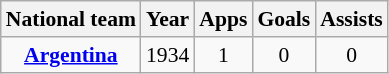<table class="wikitable" style="font-size:90%; text-align: center;">
<tr>
<th>National team</th>
<th>Year</th>
<th>Apps</th>
<th>Goals</th>
<th>Assists</th>
</tr>
<tr>
<td rowspan=7><strong><a href='#'>Argentina</a></strong></td>
<td>1934</td>
<td>1</td>
<td>0</td>
<td>0</td>
</tr>
</table>
